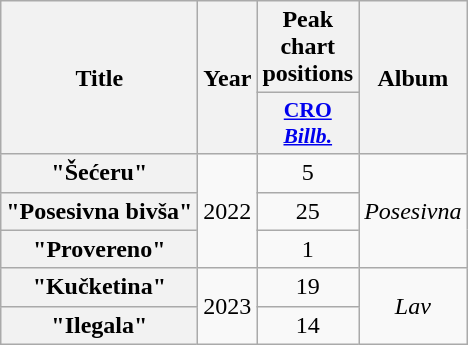<table class="wikitable plainrowheaders" style="text-align:center;">
<tr>
<th scope="col" rowspan="2">Title</th>
<th scope="col" rowspan="2">Year</th>
<th scope="col" colspan="1">Peak chart positions</th>
<th scope="col" rowspan="2">Album</th>
</tr>
<tr>
<th scope="col" style="width:2.5em;font-size:90%;"><a href='#'>CRO<br><em>Billb.</em></a><br></th>
</tr>
<tr>
<th scope="row">"Šećeru"<br></th>
<td rowspan="3">2022</td>
<td>5</td>
<td rowspan="3"><em>Posesivna</em></td>
</tr>
<tr>
<th scope="row">"Posesivna bivša"</th>
<td>25</td>
</tr>
<tr>
<th scope="row">"Provereno"</th>
<td>1</td>
</tr>
<tr>
<th scope="row">"Kučketina"</th>
<td rowspan="2">2023</td>
<td>19</td>
<td rowspan="2"><em>Lav</em></td>
</tr>
<tr>
<th scope="row">"Ilegala"<br></th>
<td>14</td>
</tr>
</table>
